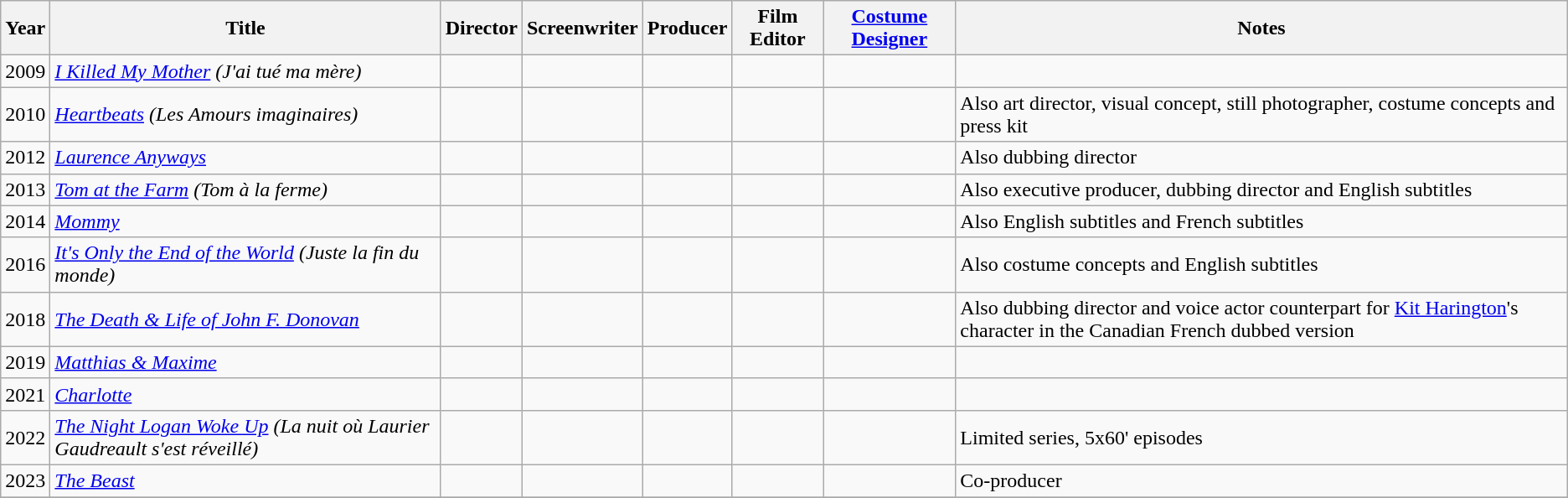<table class="wikitable sortable">
<tr>
<th style="width:26px;">Year</th>
<th>Title</th>
<th>Director</th>
<th>Screenwriter</th>
<th>Producer</th>
<th>Film Editor</th>
<th><a href='#'>Costume Designer</a></th>
<th class="unsortable">Notes</th>
</tr>
<tr>
<td>2009</td>
<td><em><a href='#'>I Killed My Mother</a> (J'ai tué ma mère)</em></td>
<td></td>
<td></td>
<td></td>
<td></td>
<td></td>
<td></td>
</tr>
<tr>
<td>2010</td>
<td><em><a href='#'>Heartbeats</a> (Les Amours imaginaires)</em></td>
<td></td>
<td></td>
<td></td>
<td></td>
<td></td>
<td>Also art director, visual concept, still photographer, costume concepts and press kit</td>
</tr>
<tr>
<td>2012</td>
<td><em><a href='#'>Laurence Anyways</a></em></td>
<td></td>
<td></td>
<td></td>
<td></td>
<td></td>
<td>Also dubbing director</td>
</tr>
<tr>
<td>2013</td>
<td><em><a href='#'>Tom at the Farm</a> (Tom à la ferme)</em></td>
<td></td>
<td></td>
<td></td>
<td></td>
<td></td>
<td>Also executive producer, dubbing director and English subtitles</td>
</tr>
<tr>
<td>2014</td>
<td><em><a href='#'>Mommy</a></em></td>
<td></td>
<td></td>
<td></td>
<td></td>
<td></td>
<td>Also English subtitles and French subtitles</td>
</tr>
<tr>
<td>2016</td>
<td><em><a href='#'>It's Only the End of the World</a> (Juste la fin du monde)</em></td>
<td></td>
<td></td>
<td></td>
<td></td>
<td></td>
<td>Also costume concepts and English subtitles</td>
</tr>
<tr>
<td>2018</td>
<td data-sort-value="Death & Life of John F. Donovan, The"><em><a href='#'>The Death & Life of John F. Donovan</a></em></td>
<td></td>
<td></td>
<td></td>
<td></td>
<td></td>
<td>Also dubbing director and voice actor counterpart for <a href='#'>Kit Harington</a>'s character in the Canadian French dubbed version</td>
</tr>
<tr>
<td>2019</td>
<td><em><a href='#'>Matthias & Maxime</a></em></td>
<td></td>
<td></td>
<td></td>
<td></td>
<td></td>
<td></td>
</tr>
<tr>
<td>2021</td>
<td><em><a href='#'>Charlotte</a></em></td>
<td></td>
<td></td>
<td></td>
<td></td>
<td></td>
<td></td>
</tr>
<tr>
<td>2022</td>
<td data-sort-value="Night Logan Woke Up, The"><em><a href='#'>The Night Logan Woke Up</a> (La nuit où Laurier Gaudreault s'est réveillé)</em></td>
<td></td>
<td></td>
<td></td>
<td></td>
<td></td>
<td>Limited series, 5x60' episodes</td>
</tr>
<tr>
<td>2023</td>
<td data-sort-value="Beast, The"><em><a href='#'>The Beast</a></em></td>
<td></td>
<td></td>
<td></td>
<td></td>
<td></td>
<td>Co-producer</td>
</tr>
<tr>
</tr>
</table>
